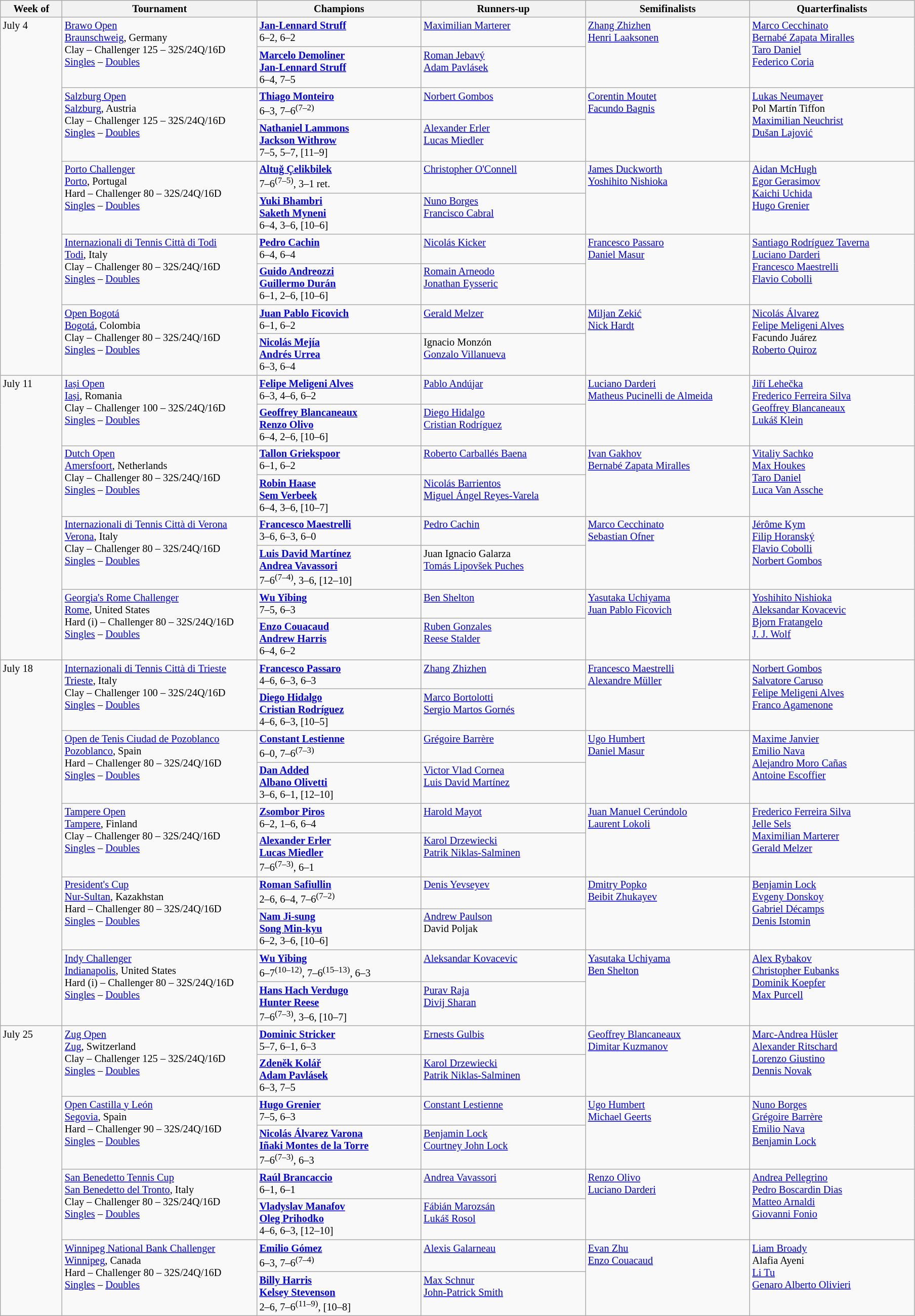<table class="wikitable" style="font-size:85%;">
<tr>
<th width=75>Week of</th>
<th width=250>Tournament</th>
<th width=210>Champions</th>
<th width=210>Runners-up</th>
<th width=210>Semifinalists</th>
<th width=210>Quarterfinalists</th>
</tr>
<tr valign=top>
<td rowspan=10>July 4</td>
<td rowspan=2><a href='#'>Brawo Open</a><br><a href='#'>Braunschweig</a>, Germany <br> Clay – Challenger 125 – 32S/24Q/16D<br><a href='#'>Singles</a> – <a href='#'>Doubles</a></td>
<td> <strong><a href='#'>Jan-Lennard Struff</a></strong><br>6–2, 6–2</td>
<td> <a href='#'>Maximilian Marterer</a></td>
<td rowspan=2> <a href='#'>Zhang Zhizhen</a> <br>  <a href='#'>Henri Laaksonen</a></td>
<td rowspan=2> <a href='#'>Marco Cecchinato</a> <br> <a href='#'>Bernabé Zapata Miralles</a> <br> <a href='#'>Taro Daniel</a> <br>  <a href='#'>Federico Coria</a></td>
</tr>
<tr valign=top>
<td> <strong><a href='#'>Marcelo Demoliner</a></strong><br> <strong><a href='#'>Jan-Lennard Struff</a></strong><br>6–4, 7–5</td>
<td> <a href='#'>Roman Jebavý</a><br> <a href='#'>Adam Pavlásek</a></td>
</tr>
<tr valign=top>
<td rowspan=2><a href='#'>Salzburg Open</a><br><a href='#'>Salzburg</a>, Austria <br> Clay – Challenger 125 – 32S/24Q/16D<br><a href='#'>Singles</a> – <a href='#'>Doubles</a></td>
<td> <strong><a href='#'>Thiago Monteiro</a></strong><br>6–3, 7–6<sup>(7–2)</sup></td>
<td> <a href='#'>Norbert Gombos</a></td>
<td rowspan=2> <a href='#'>Corentin Moutet</a> <br>  <a href='#'>Facundo Bagnis</a></td>
<td rowspan=2> <a href='#'>Lukas Neumayer</a> <br> Pol Martín Tiffon <br> <a href='#'>Maximilian Neuchrist</a> <br>  <a href='#'>Dušan Lajović</a></td>
</tr>
<tr valign=top>
<td> <strong><a href='#'>Nathaniel Lammons</a></strong><br> <strong><a href='#'>Jackson Withrow</a></strong><br>7–5, 5–7, [11–9]</td>
<td> <a href='#'>Alexander Erler</a><br> <a href='#'>Lucas Miedler</a></td>
</tr>
<tr valign=top>
<td rowspan=2><a href='#'>Porto Challenger</a><br><a href='#'>Porto</a>, Portugal <br> Hard – Challenger 80 – 32S/24Q/16D<br><a href='#'>Singles</a> – <a href='#'>Doubles</a></td>
<td> <strong><a href='#'>Altuğ Çelikbilek</a></strong><br>7–6<sup>(7–5)</sup>, 3–1 ret.</td>
<td> <a href='#'>Christopher O'Connell</a></td>
<td rowspan=2> <a href='#'>James Duckworth</a> <br>  <a href='#'>Yoshihito Nishioka</a></td>
<td rowspan=2> <a href='#'>Aidan McHugh</a> <br>  <a href='#'>Egor Gerasimov</a> <br> <a href='#'>Kaichi Uchida</a> <br>  <a href='#'>Hugo Grenier</a></td>
</tr>
<tr valign=top>
<td> <strong><a href='#'>Yuki Bhambri</a></strong><br> <strong><a href='#'>Saketh Myneni</a></strong><br>6–4, 3–6, [10–6]</td>
<td> <a href='#'>Nuno Borges</a><br> <a href='#'>Francisco Cabral</a></td>
</tr>
<tr valign=top>
<td rowspan=2><a href='#'>Internazionali di Tennis Città di Todi</a><br><a href='#'>Todi</a>, Italy <br> Clay – Challenger 80 – 32S/24Q/16D<br><a href='#'>Singles</a> – <a href='#'>Doubles</a></td>
<td> <strong><a href='#'>Pedro Cachin</a></strong><br>6–4, 6–4</td>
<td> <a href='#'>Nicolás Kicker</a></td>
<td rowspan=2> <a href='#'>Francesco Passaro</a> <br>  <a href='#'>Daniel Masur</a></td>
<td rowspan=2> <a href='#'>Santiago Rodríguez Taverna</a> <br> <a href='#'>Luciano Darderi</a> <br> <a href='#'>Francesco Maestrelli</a> <br>  <a href='#'>Flavio Cobolli</a></td>
</tr>
<tr valign=top>
<td> <strong><a href='#'>Guido Andreozzi</a></strong><br> <strong><a href='#'>Guillermo Durán</a></strong><br>6–1, 2–6, [10–6]</td>
<td> <a href='#'>Romain Arneodo</a><br> <a href='#'>Jonathan Eysseric</a></td>
</tr>
<tr valign=top>
<td rowspan=2><a href='#'>Open Bogotá</a><br><a href='#'>Bogotá</a>, Colombia <br> Clay – Challenger 80 – 32S/24Q/16D<br><a href='#'>Singles</a> – <a href='#'>Doubles</a></td>
<td> <strong><a href='#'>Juan Pablo Ficovich</a></strong><br>6–1, 6–2</td>
<td> <a href='#'>Gerald Melzer</a></td>
<td rowspan=2> <a href='#'>Miljan Zekić</a> <br>  <a href='#'>Nick Hardt</a></td>
<td rowspan=2> <a href='#'>Nicolás Álvarez</a> <br> <a href='#'>Felipe Meligeni Alves</a> <br> Facundo Juárez <br>  <a href='#'>Roberto Quiroz</a></td>
</tr>
<tr valign=top>
<td> <strong><a href='#'>Nicolás Mejía</a></strong><br> <strong><a href='#'>Andrés Urrea</a></strong><br>6–3, 6–4</td>
<td> Ignacio Monzón<br> <a href='#'>Gonzalo Villanueva</a></td>
</tr>
<tr valign=top>
<td rowspan=8>July 11</td>
<td rowspan=2><a href='#'>Iași Open</a><br><a href='#'>Iași</a>, Romania <br> Clay – Challenger 100 – 32S/24Q/16D<br><a href='#'>Singles</a> – <a href='#'>Doubles</a></td>
<td> <strong><a href='#'>Felipe Meligeni Alves</a></strong><br>6–3, 4–6, 6–2</td>
<td> <a href='#'>Pablo Andújar</a></td>
<td rowspan=2> <a href='#'>Luciano Darderi</a> <br>  <a href='#'>Matheus Pucinelli de Almeida</a></td>
<td rowspan=2> <a href='#'>Jiří Lehečka</a> <br> <a href='#'>Frederico Ferreira Silva</a> <br> <a href='#'>Geoffrey Blancaneaux</a> <br>  <a href='#'>Lukáš Klein</a></td>
</tr>
<tr valign=top>
<td> <strong><a href='#'>Geoffrey Blancaneaux</a></strong><br> <strong><a href='#'>Renzo Olivo</a></strong><br>6–4, 2–6, [10–6]</td>
<td> <a href='#'>Diego Hidalgo</a><br> <a href='#'>Cristian Rodríguez</a></td>
</tr>
<tr valign=top>
<td rowspan=2><a href='#'>Dutch Open</a><br><a href='#'>Amersfoort</a>, Netherlands <br> Clay – Challenger 80 – 32S/24Q/16D<br><a href='#'>Singles</a> – <a href='#'>Doubles</a></td>
<td> <strong><a href='#'>Tallon Griekspoor</a></strong><br>6–1, 6–2</td>
<td> <a href='#'>Roberto Carballés Baena</a></td>
<td rowspan=2> <a href='#'>Ivan Gakhov</a> <br>  <a href='#'>Bernabé Zapata Miralles</a></td>
<td rowspan=2> <a href='#'>Vitaliy Sachko</a> <br> <a href='#'>Max Houkes</a> <br> <a href='#'>Taro Daniel</a> <br>  <a href='#'>Luca Van Assche</a></td>
</tr>
<tr valign=top>
<td> <strong><a href='#'>Robin Haase</a></strong><br> <strong><a href='#'>Sem Verbeek</a></strong><br>6–4, 3–6, [10–7]</td>
<td> <a href='#'>Nicolás Barrientos</a><br> <a href='#'>Miguel Ángel Reyes-Varela</a></td>
</tr>
<tr valign=top>
<td rowspan=2><a href='#'>Internazionali di Tennis Città di Verona</a><br><a href='#'>Verona</a>, Italy <br> Clay – Challenger 80 – 32S/24Q/16D<br><a href='#'>Singles</a> – <a href='#'>Doubles</a></td>
<td> <strong><a href='#'>Francesco Maestrelli</a></strong><br>3–6, 6–3, 6–0</td>
<td> <a href='#'>Pedro Cachin</a></td>
<td rowspan=2> <a href='#'>Marco Cecchinato</a> <br>  <a href='#'>Sebastian Ofner</a></td>
<td rowspan=2> <a href='#'>Jérôme Kym</a> <br> <a href='#'>Filip Horanský</a> <br> <a href='#'>Flavio Cobolli</a> <br>  <a href='#'>Norbert Gombos</a></td>
</tr>
<tr valign=top>
<td> <strong><a href='#'>Luis David Martínez</a></strong><br> <strong><a href='#'>Andrea Vavassori</a></strong><br>7–6<sup>(7–4)</sup>, 3–6, [12–10]</td>
<td> Juan Ignacio Galarza<br> <a href='#'>Tomás Lipovšek Puches</a></td>
</tr>
<tr valign=top>
<td rowspan=2><a href='#'>Georgia's Rome Challenger</a><br><a href='#'>Rome</a>, United States <br> Hard (i) – Challenger 80 – 32S/24Q/16D<br><a href='#'>Singles</a> – <a href='#'>Doubles</a></td>
<td> <strong><a href='#'>Wu Yibing</a></strong><br>7–5, 6–3</td>
<td> <a href='#'>Ben Shelton</a></td>
<td rowspan=2> <a href='#'>Yasutaka Uchiyama</a> <br>  <a href='#'>Juan Pablo Ficovich</a></td>
<td rowspan=2> <a href='#'>Yoshihito Nishioka</a> <br> <a href='#'>Aleksandar Kovacevic</a> <br> <a href='#'>Bjorn Fratangelo</a> <br>   <a href='#'>J. J. Wolf</a></td>
</tr>
<tr valign=top>
<td> <strong><a href='#'>Enzo Couacaud</a></strong><br> <strong><a href='#'>Andrew Harris</a></strong><br>6–4, 6–2</td>
<td> <a href='#'>Ruben Gonzales</a><br> <a href='#'>Reese Stalder</a></td>
</tr>
<tr valign=top>
<td rowspan=10>July 18</td>
<td rowspan=2><a href='#'>Internazionali di Tennis Città di Trieste</a><br><a href='#'>Trieste</a>, Italy <br> Clay – Challenger 100 – 32S/24Q/16D<br><a href='#'>Singles</a> – <a href='#'>Doubles</a></td>
<td> <strong><a href='#'>Francesco Passaro</a></strong><br>4–6, 6–3, 6–3</td>
<td> <a href='#'>Zhang Zhizhen</a></td>
<td rowspan=2> <a href='#'>Francesco Maestrelli</a> <br>  <a href='#'>Alexandre Müller</a></td>
<td rowspan=2> <a href='#'>Norbert Gombos</a> <br> <a href='#'>Salvatore Caruso</a> <br> <a href='#'>Felipe Meligeni Alves</a> <br>  <a href='#'>Franco Agamenone</a></td>
</tr>
<tr valign=top>
<td> <strong><a href='#'>Diego Hidalgo</a></strong><br> <strong><a href='#'>Cristian Rodríguez</a></strong><br>4–6, 6–3, [10–5]</td>
<td> <a href='#'>Marco Bortolotti</a><br> <a href='#'>Sergio Martos Gornés</a></td>
</tr>
<tr valign=top>
<td rowspan=2><a href='#'>Open de Tenis Ciudad de Pozoblanco</a><br><a href='#'>Pozoblanco</a>, Spain <br> Hard – Challenger 80 – 32S/24Q/16D<br><a href='#'>Singles</a> – <a href='#'>Doubles</a></td>
<td> <strong><a href='#'>Constant Lestienne</a></strong><br>6–0, 7–6<sup>(7–3)</sup></td>
<td> <a href='#'>Grégoire Barrère</a></td>
<td rowspan=2> <a href='#'>Ugo Humbert</a> <br>  <a href='#'>Daniel Masur</a></td>
<td rowspan=2> <a href='#'>Maxime Janvier</a> <br> <a href='#'>Emilio Nava</a> <br> <a href='#'>Alejandro Moro Cañas</a> <br>  <a href='#'>Antoine Escoffier</a></td>
</tr>
<tr valign=top>
<td> <strong><a href='#'>Dan Added</a></strong><br> <strong><a href='#'>Albano Olivetti</a></strong><br>3–6, 6–1, [12–10]</td>
<td> <a href='#'>Victor Vlad Cornea</a><br> <a href='#'>Luis David Martínez</a></td>
</tr>
<tr valign=top>
<td rowspan=2><a href='#'>Tampere Open</a><br><a href='#'>Tampere</a>, Finland <br> Clay – Challenger 80 – 32S/24Q/16D<br><a href='#'>Singles</a> – <a href='#'>Doubles</a></td>
<td> <strong><a href='#'>Zsombor Piros</a></strong><br>6–2, 1–6, 6–4</td>
<td> <a href='#'>Harold Mayot</a></td>
<td rowspan=2> <a href='#'>Juan Manuel Cerúndolo</a> <br>  <a href='#'>Laurent Lokoli</a></td>
<td rowspan=2> <a href='#'>Frederico Ferreira Silva</a> <br> <a href='#'>Jelle Sels</a> <br>  <a href='#'>Maximilian Marterer</a> <br>  <a href='#'>Gerald Melzer</a></td>
</tr>
<tr valign=top>
<td> <strong><a href='#'>Alexander Erler</a></strong><br> <strong><a href='#'>Lucas Miedler</a></strong><br>7–6<sup>(7–3)</sup>, 6–1</td>
<td> <a href='#'>Karol Drzewiecki</a><br> <a href='#'>Patrik Niklas-Salminen</a></td>
</tr>
<tr valign=top>
<td rowspan=2><a href='#'>President's Cup</a><br><a href='#'>Nur-Sultan</a>, Kazakhstan <br> Hard – Challenger 80 – 32S/24Q/16D<br><a href='#'>Singles</a> – <a href='#'>Doubles</a></td>
<td> <strong><a href='#'>Roman Safiullin</a></strong><br>2–6, 6–4, 7–6<sup>(7–2)</sup></td>
<td> <a href='#'>Denis Yevseyev</a></td>
<td rowspan=2> <a href='#'>Dmitry Popko</a> <br>  <a href='#'>Beibit Zhukayev</a></td>
<td rowspan=2> <a href='#'>Benjamin Lock</a> <br> <a href='#'>Evgeny Donskoy</a> <br>  <a href='#'>Gabriel Décamps</a> <br>  <a href='#'>Denis Istomin</a></td>
</tr>
<tr valign=top>
<td> <strong><a href='#'>Nam Ji-sung</a></strong><br> <strong><a href='#'>Song Min-kyu</a></strong><br>6–2, 3–6, [10–6]</td>
<td> <a href='#'>Andrew Paulson</a><br> David Poljak</td>
</tr>
<tr valign=top>
<td rowspan=2><a href='#'>Indy Challenger</a><br><a href='#'>Indianapolis</a>, United States <br> Hard (i) – Challenger 80 – 32S/24Q/16D<br><a href='#'>Singles</a> – <a href='#'>Doubles</a></td>
<td> <strong><a href='#'>Wu Yibing</a></strong><br>6–7<sup>(10–12)</sup>, 7–6<sup>(15–13)</sup>, 6–3</td>
<td> <a href='#'>Aleksandar Kovacevic</a></td>
<td rowspan=2> <a href='#'>Yasutaka Uchiyama</a> <br>  <a href='#'>Ben Shelton</a></td>
<td rowspan=2> <a href='#'>Alex Rybakov</a> <br> <a href='#'>Christopher Eubanks</a> <br> <a href='#'>Dominik Koepfer</a> <br>  <a href='#'>Max Purcell</a></td>
</tr>
<tr valign=top>
<td> <strong><a href='#'>Hans Hach Verdugo</a></strong><br> <strong><a href='#'>Hunter Reese</a></strong><br>7–6<sup>(7–3)</sup>, 3–6, [10–7]</td>
<td> <a href='#'>Purav Raja</a><br> <a href='#'>Divij Sharan</a></td>
</tr>
<tr valign=top>
<td rowspan=8>July 25</td>
<td rowspan=2><a href='#'>Zug Open</a><br><a href='#'>Zug</a>, Switzerland <br> Clay – Challenger 125 – 32S/24Q/16D<br><a href='#'>Singles</a> – <a href='#'>Doubles</a></td>
<td> <strong><a href='#'>Dominic Stricker</a></strong><br>5–7, 6–1, 6–3</td>
<td> <a href='#'>Ernests Gulbis</a></td>
<td rowspan=2> <a href='#'>Geoffrey Blancaneaux</a> <br>  <a href='#'>Dimitar Kuzmanov</a></td>
<td rowspan=2> <a href='#'>Marc-Andrea Hüsler</a> <br> <a href='#'>Alexander Ritschard</a> <br>  <a href='#'>Lorenzo Giustino</a> <br>  <a href='#'>Dennis Novak</a></td>
</tr>
<tr valign=top>
<td> <strong><a href='#'>Zdeněk Kolář</a></strong><br> <strong><a href='#'>Adam Pavlásek</a></strong><br>6–3, 7–5</td>
<td> <a href='#'>Karol Drzewiecki</a><br> <a href='#'>Patrik Niklas-Salminen</a></td>
</tr>
<tr valign=top>
<td rowspan=2><a href='#'>Open Castilla y León</a><br><a href='#'>Segovia</a>, Spain <br> Hard – Challenger 90 – 32S/24Q/16D<br><a href='#'>Singles</a> – <a href='#'>Doubles</a></td>
<td> <strong><a href='#'>Hugo Grenier</a></strong><br>7–5, 6–3</td>
<td> <a href='#'>Constant Lestienne</a></td>
<td rowspan=2> <a href='#'>Ugo Humbert</a> <br>  <a href='#'>Michael Geerts</a></td>
<td rowspan=2> <a href='#'>Nuno Borges</a> <br> <a href='#'>Grégoire Barrère</a> <br> <a href='#'>Emilio Nava</a> <br>  <a href='#'>Benjamin Lock</a></td>
</tr>
<tr valign=top>
<td> <strong><a href='#'>Nicolás Álvarez Varona</a></strong><br> <strong><a href='#'>Iñaki Montes de la Torre</a></strong><br>7–6<sup>(7–3)</sup>, 6–3</td>
<td> <a href='#'>Benjamin Lock</a><br> <a href='#'>Courtney John Lock</a></td>
</tr>
<tr valign=top>
<td rowspan=2><a href='#'>San Benedetto Tennis Cup</a><br><a href='#'>San Benedetto del Tronto</a>, Italy <br> Clay – Challenger 80 – 32S/24Q/16D<br><a href='#'>Singles</a> – <a href='#'>Doubles</a></td>
<td> <strong><a href='#'>Raúl Brancaccio</a></strong><br>6–1, 6–1</td>
<td> <a href='#'>Andrea Vavassori</a></td>
<td rowspan=2> <a href='#'>Renzo Olivo</a> <br>  <a href='#'>Luciano Darderi</a></td>
<td rowspan=2> <a href='#'>Andrea Pellegrino</a> <br>  <a href='#'>Pedro Boscardin Dias</a> <br> <a href='#'>Matteo Arnaldi</a> <br>  <a href='#'>Giovanni Fonio</a></td>
</tr>
<tr valign=top>
<td> <strong><a href='#'>Vladyslav Manafov</a></strong><br> <strong><a href='#'>Oleg Prihodko</a></strong><br>4–6, 6–3, [12–10]</td>
<td> <a href='#'>Fábián Marozsán</a><br> <a href='#'>Lukáš Rosol</a></td>
</tr>
<tr valign=top>
<td rowspan=2><a href='#'>Winnipeg National Bank Challenger</a><br><a href='#'>Winnipeg</a>, Canada <br> Hard – Challenger 80 – 32S/24Q/16D<br><a href='#'>Singles</a> – <a href='#'>Doubles</a></td>
<td> <strong><a href='#'>Emilio Gómez</a></strong><br>6–3, 7–6<sup>(7–4)</sup></td>
<td> <a href='#'>Alexis Galarneau</a></td>
<td rowspan=2> <a href='#'>Evan Zhu</a> <br>  <a href='#'>Enzo Couacaud</a></td>
<td rowspan=2> <a href='#'>Liam Broady</a> <br> Alafia Ayeni <br> <a href='#'>Li Tu</a><br>  <a href='#'>Genaro Alberto Olivieri</a></td>
</tr>
<tr valign=top>
<td> <strong><a href='#'>Billy Harris</a></strong><br> <strong><a href='#'>Kelsey Stevenson</a></strong><br>2–6, 7–6<sup>(11–9)</sup>, [10–8]</td>
<td> <a href='#'>Max Schnur</a><br> <a href='#'>John-Patrick Smith</a></td>
</tr>
</table>
